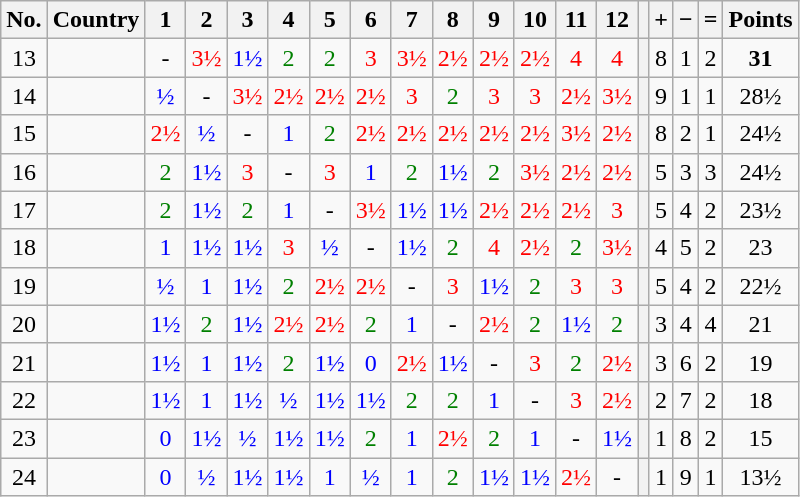<table class="wikitable" style="text-align:center">
<tr>
<th>No.</th>
<th>Country</th>
<th>1</th>
<th>2</th>
<th>3</th>
<th>4</th>
<th>5</th>
<th>6</th>
<th>7</th>
<th>8</th>
<th>9</th>
<th>10</th>
<th>11</th>
<th>12</th>
<th></th>
<th>+</th>
<th>−</th>
<th>=</th>
<th>Points</th>
</tr>
<tr>
<td>13</td>
<td style="text-align: left"></td>
<td>-</td>
<td style="color: red;">3½</td>
<td style="color: blue;">1½</td>
<td style="color: green">2</td>
<td style="color: green">2</td>
<td style="color: red;">3</td>
<td style="color: red;">3½</td>
<td style="color: red;">2½</td>
<td style="color: red;">2½</td>
<td style="color: red;">2½</td>
<td style="color: red;">4</td>
<td style="color: red;">4</td>
<th></th>
<td>8</td>
<td>1</td>
<td>2</td>
<td><strong>31</strong></td>
</tr>
<tr>
<td>14</td>
<td style="text-align: left"></td>
<td style="color: blue;">½</td>
<td>-</td>
<td style="color: red;">3½</td>
<td style="color: red;">2½</td>
<td style="color: red;">2½</td>
<td style="color: red;">2½</td>
<td style="color: red;">3</td>
<td style="color: green">2</td>
<td style="color: red;">3</td>
<td style="color: red;">3</td>
<td style="color: red;">2½</td>
<td style="color: red;">3½</td>
<th></th>
<td>9</td>
<td>1</td>
<td>1</td>
<td>28½</td>
</tr>
<tr>
<td>15</td>
<td style="text-align: left"></td>
<td style="color: red;">2½</td>
<td style="color: blue;">½</td>
<td>-</td>
<td style="color: blue;">1</td>
<td style="color: green">2</td>
<td style="color: red;">2½</td>
<td style="color: red;">2½</td>
<td style="color: red;">2½</td>
<td style="color: red;">2½</td>
<td style="color: red;">2½</td>
<td style="color: red;">3½</td>
<td style="color: red;">2½</td>
<th></th>
<td>8</td>
<td>2</td>
<td>1</td>
<td>24½</td>
</tr>
<tr>
<td>16</td>
<td style="text-align: left"></td>
<td style="color: green">2</td>
<td style="color: blue;">1½</td>
<td style="color: red;">3</td>
<td>-</td>
<td style="color: red;">3</td>
<td style="color: blue;">1</td>
<td style="color: green">2</td>
<td style="color: blue;">1½</td>
<td style="color: green">2</td>
<td style="color: red;">3½</td>
<td style="color: red;">2½</td>
<td style="color: red;">2½</td>
<th></th>
<td>5</td>
<td>3</td>
<td>3</td>
<td>24½</td>
</tr>
<tr>
<td>17</td>
<td style="text-align: left"></td>
<td style="color: green">2</td>
<td style="color: blue;">1½</td>
<td style="color: green">2</td>
<td style="color: blue;">1</td>
<td>-</td>
<td style="color: red;">3½</td>
<td style="color: blue;">1½</td>
<td style="color: blue;">1½</td>
<td style="color: red;">2½</td>
<td style="color: red;">2½</td>
<td style="color: red;">2½</td>
<td style="color: red;">3</td>
<th></th>
<td>5</td>
<td>4</td>
<td>2</td>
<td>23½</td>
</tr>
<tr>
<td>18</td>
<td style="text-align: left"></td>
<td style="color: blue;">1</td>
<td style="color: blue;">1½</td>
<td style="color: blue;">1½</td>
<td style="color: red;">3</td>
<td style="color: blue;">½</td>
<td>-</td>
<td style="color: blue;">1½</td>
<td style="color: green">2</td>
<td style="color: red;">4</td>
<td style="color: red;">2½</td>
<td style="color: green">2</td>
<td style="color: red;">3½</td>
<th></th>
<td>4</td>
<td>5</td>
<td>2</td>
<td>23</td>
</tr>
<tr>
<td>19</td>
<td style="text-align: left"></td>
<td style="color: blue;">½</td>
<td style="color: blue;">1</td>
<td style="color: blue;">1½</td>
<td style="color: green">2</td>
<td style="color: red;">2½</td>
<td style="color: red;">2½</td>
<td>-</td>
<td style="color: red;">3</td>
<td style="color: blue;">1½</td>
<td style="color: green">2</td>
<td style="color: red;">3</td>
<td style="color: red;">3</td>
<th></th>
<td>5</td>
<td>4</td>
<td>2</td>
<td>22½</td>
</tr>
<tr>
<td>20</td>
<td style="text-align: left"></td>
<td style="color: blue;">1½</td>
<td style="color: green">2</td>
<td style="color: blue;">1½</td>
<td style="color: red;">2½</td>
<td style="color: red;">2½</td>
<td style="color: green">2</td>
<td style="color: blue;">1</td>
<td>-</td>
<td style="color: red;">2½</td>
<td style="color: green">2</td>
<td style="color: blue;">1½</td>
<td style="color: green">2</td>
<th></th>
<td>3</td>
<td>4</td>
<td>4</td>
<td>21</td>
</tr>
<tr>
<td>21</td>
<td style="text-align: left"></td>
<td style="color: blue;">1½</td>
<td style="color: blue;">1</td>
<td style="color: blue;">1½</td>
<td style="color: green">2</td>
<td style="color: blue;">1½</td>
<td style="color: blue;">0</td>
<td style="color: red;">2½</td>
<td style="color: blue;">1½</td>
<td>-</td>
<td style="color: red;">3</td>
<td style="color: green">2</td>
<td style="color: red;">2½</td>
<th></th>
<td>3</td>
<td>6</td>
<td>2</td>
<td>19</td>
</tr>
<tr>
<td>22</td>
<td style="text-align: left"></td>
<td style="color: blue;">1½</td>
<td style="color: blue;">1</td>
<td style="color: blue;">1½</td>
<td style="color: blue;">½</td>
<td style="color: blue;">1½</td>
<td style="color: blue;">1½</td>
<td style="color: green">2</td>
<td style="color: green">2</td>
<td style="color: blue;">1</td>
<td>-</td>
<td style="color: red;">3</td>
<td style="color: red;">2½</td>
<th></th>
<td>2</td>
<td>7</td>
<td>2</td>
<td>18</td>
</tr>
<tr>
<td>23</td>
<td style="text-align: left"></td>
<td style="color: blue;">0</td>
<td style="color: blue;">1½</td>
<td style="color: blue;">½</td>
<td style="color: blue;">1½</td>
<td style="color: blue;">1½</td>
<td style="color: green">2</td>
<td style="color: blue;">1</td>
<td style="color: red;">2½</td>
<td style="color: green">2</td>
<td style="color: blue;">1</td>
<td>-</td>
<td style="color: blue;">1½</td>
<th></th>
<td>1</td>
<td>8</td>
<td>2</td>
<td>15</td>
</tr>
<tr>
<td>24</td>
<td style="text-align: left"></td>
<td style="color: blue;">0</td>
<td style="color: blue;">½</td>
<td style="color: blue;">1½</td>
<td style="color: blue;">1½</td>
<td style="color: blue;">1</td>
<td style="color: blue;">½</td>
<td style="color: blue;">1</td>
<td style="color: green">2</td>
<td style="color: blue;">1½</td>
<td style="color: blue;">1½</td>
<td style="color: red;">2½</td>
<td>-</td>
<th></th>
<td>1</td>
<td>9</td>
<td>1</td>
<td>13½</td>
</tr>
</table>
